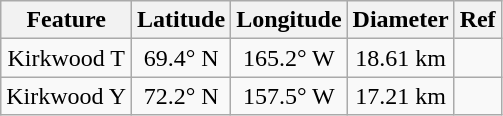<table class="wikitable" style="text-align: center;">
<tr>
<th>Feature</th>
<th>Latitude</th>
<th>Longitude</th>
<th>Diameter</th>
<th>Ref</th>
</tr>
<tr>
<td>Kirkwood T</td>
<td>69.4° N</td>
<td>165.2° W</td>
<td>18.61 km</td>
<td></td>
</tr>
<tr>
<td>Kirkwood Y</td>
<td>72.2° N</td>
<td>157.5° W</td>
<td>17.21 km</td>
<td></td>
</tr>
</table>
